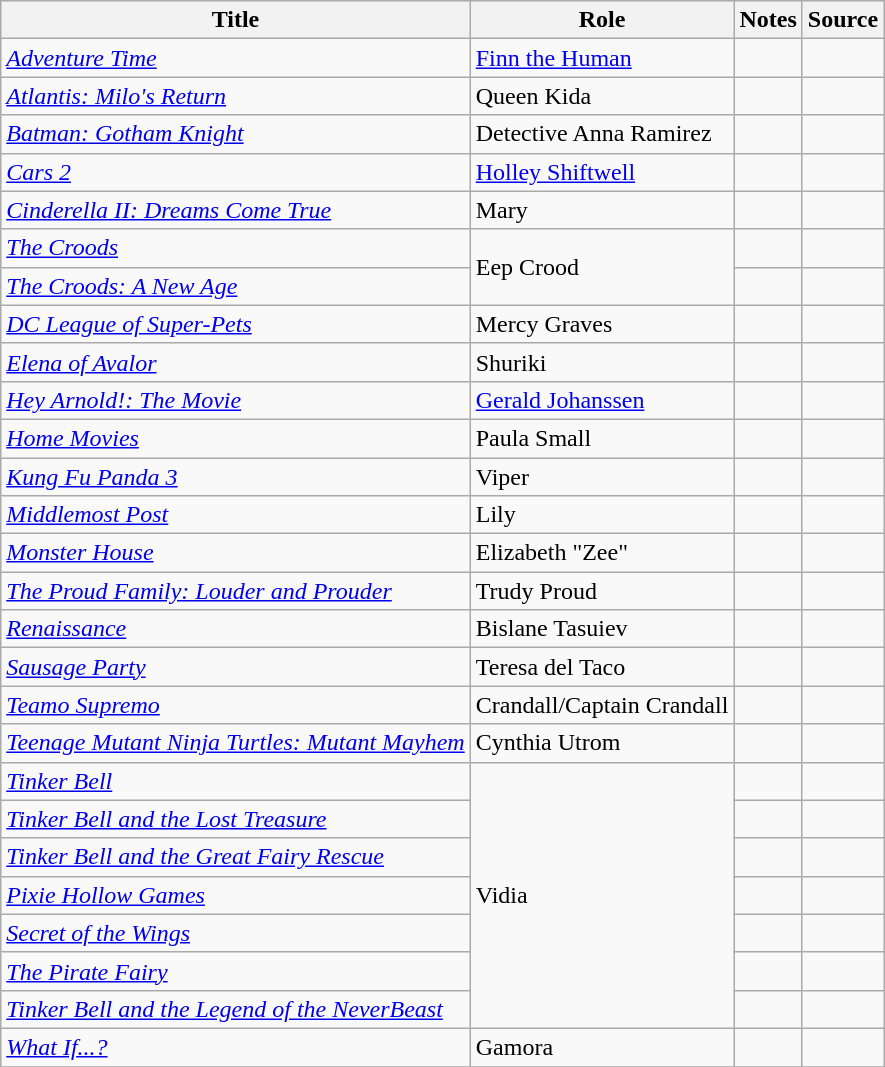<table class="wikitable sortable plainrowheaders">
<tr>
<th>Title</th>
<th>Role</th>
<th class="unsortable">Notes</th>
<th class="unsortable">Source</th>
</tr>
<tr>
<td><em><a href='#'>Adventure Time</a></em></td>
<td><a href='#'>Finn the Human</a></td>
<td></td>
<td></td>
</tr>
<tr>
<td><em><a href='#'>Atlantis: Milo's Return</a></em></td>
<td>Queen Kida</td>
<td></td>
<td></td>
</tr>
<tr>
<td><em><a href='#'>Batman: Gotham Knight</a></em></td>
<td>Detective Anna Ramirez</td>
<td></td>
<td></td>
</tr>
<tr>
<td><em><a href='#'>Cars 2</a></em></td>
<td><a href='#'>Holley Shiftwell</a></td>
<td></td>
<td></td>
</tr>
<tr>
<td><em><a href='#'>Cinderella II: Dreams Come True</a></em></td>
<td>Mary</td>
<td></td>
<td></td>
</tr>
<tr>
<td><em><a href='#'>The Croods</a></em></td>
<td rowspan="2">Eep Crood</td>
<td></td>
<td></td>
</tr>
<tr>
<td><em><a href='#'>The Croods: A New Age</a></em></td>
<td></td>
<td></td>
</tr>
<tr>
<td><em><a href='#'>DC League of Super-Pets</a></em></td>
<td>Mercy Graves</td>
<td></td>
<td></td>
</tr>
<tr>
<td><em><a href='#'>Elena of Avalor</a></em></td>
<td>Shuriki</td>
<td></td>
<td></td>
</tr>
<tr>
<td><em><a href='#'>Hey Arnold!: The Movie</a></em></td>
<td><a href='#'>Gerald Johanssen</a></td>
<td></td>
<td></td>
</tr>
<tr>
<td><em><a href='#'>Home Movies</a></em></td>
<td>Paula Small</td>
<td></td>
<td></td>
</tr>
<tr>
<td><em><a href='#'>Kung Fu Panda 3</a></em></td>
<td>Viper</td>
<td></td>
<td></td>
</tr>
<tr>
<td><em><a href='#'>Middlemost Post</a></em></td>
<td>Lily</td>
<td></td>
<td></td>
</tr>
<tr>
<td><em><a href='#'>Monster House</a></em></td>
<td>Elizabeth "Zee"</td>
<td></td>
<td></td>
</tr>
<tr>
<td><em><a href='#'>The Proud Family: Louder and Prouder</a></em></td>
<td>Trudy Proud</td>
<td></td>
<td></td>
</tr>
<tr>
<td><em><a href='#'>Renaissance</a></em></td>
<td>Bislane Tasuiev</td>
<td></td>
<td></td>
</tr>
<tr>
<td><em><a href='#'>Sausage Party</a></em></td>
<td>Teresa del Taco</td>
<td></td>
<td></td>
</tr>
<tr>
<td><em><a href='#'>Teamo Supremo</a></em></td>
<td>Crandall/Captain Crandall</td>
<td></td>
<td></td>
</tr>
<tr>
<td><em><a href='#'>Teenage Mutant Ninja Turtles: Mutant Mayhem</a></em></td>
<td>Cynthia Utrom</td>
<td></td>
<td></td>
</tr>
<tr>
<td><em><a href='#'>Tinker Bell</a></em></td>
<td rowspan="7">Vidia</td>
<td></td>
<td></td>
</tr>
<tr>
<td><em><a href='#'>Tinker Bell and the Lost Treasure</a></em></td>
<td></td>
<td></td>
</tr>
<tr>
<td><em><a href='#'>Tinker Bell and the Great Fairy Rescue</a></em></td>
<td></td>
<td></td>
</tr>
<tr>
<td><em><a href='#'>Pixie Hollow Games</a></em></td>
<td></td>
<td></td>
</tr>
<tr>
<td><em><a href='#'>Secret of the Wings</a></em></td>
<td></td>
<td></td>
</tr>
<tr>
<td><em><a href='#'>The Pirate Fairy</a></em></td>
<td></td>
<td></td>
</tr>
<tr>
<td><em><a href='#'>Tinker Bell and the Legend of the NeverBeast</a></em></td>
<td></td>
<td></td>
</tr>
<tr>
<td><em><a href='#'>What If...?</a></em></td>
<td>Gamora</td>
<td></td>
<td></td>
</tr>
<tr>
</tr>
</table>
